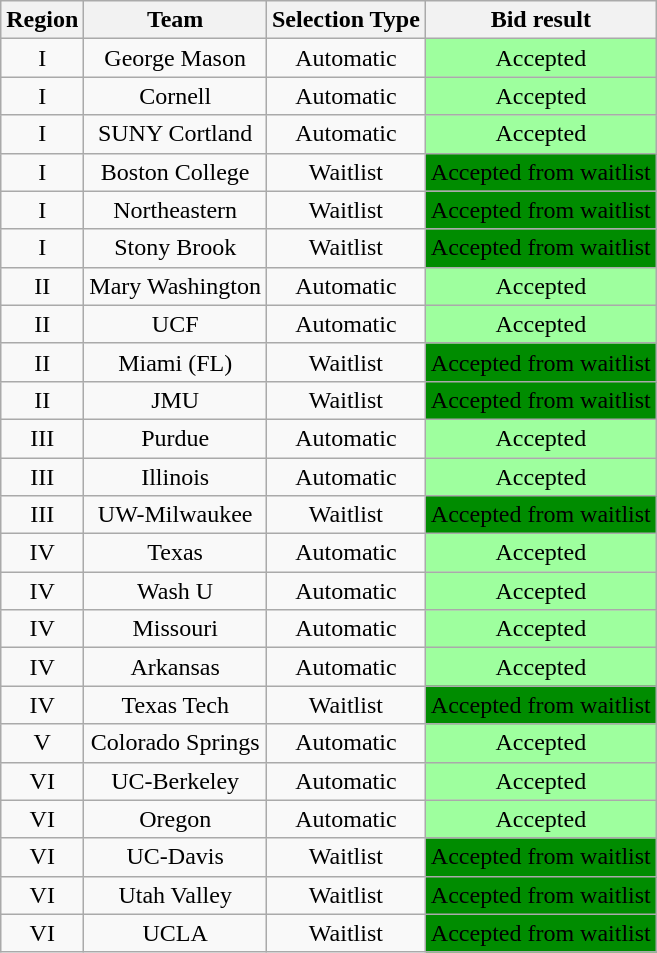<table class="wikitable sortable" style="text-align:center">
<tr>
<th>Region</th>
<th>Team</th>
<th>Selection Type</th>
<th>Bid result</th>
</tr>
<tr>
<td>I</td>
<td>George Mason</td>
<td>Automatic</td>
<td bgcolor="#9eff9e">Accepted</td>
</tr>
<tr>
<td>I</td>
<td>Cornell</td>
<td>Automatic</td>
<td bgcolor="#9eff9e">Accepted</td>
</tr>
<tr>
<td>I</td>
<td>SUNY Cortland</td>
<td>Automatic</td>
<td bgcolor="#9eff9e">Accepted</td>
</tr>
<tr>
<td>I</td>
<td>Boston College</td>
<td>Waitlist</td>
<td bgcolor="008c00">Accepted from waitlist</td>
</tr>
<tr>
<td>I</td>
<td>Northeastern</td>
<td>Waitlist</td>
<td bgcolor="008c00">Accepted from waitlist</td>
</tr>
<tr>
<td>I</td>
<td>Stony Brook</td>
<td>Waitlist</td>
<td bgcolor="008c00">Accepted from waitlist</td>
</tr>
<tr>
<td>II</td>
<td>Mary Washington</td>
<td>Automatic</td>
<td bgcolor="#9eff9e">Accepted</td>
</tr>
<tr>
<td>II</td>
<td>UCF</td>
<td>Automatic</td>
<td bgcolor="#9eff9e">Accepted</td>
</tr>
<tr>
<td>II</td>
<td>Miami (FL)</td>
<td>Waitlist</td>
<td bgcolor="008c00">Accepted from waitlist</td>
</tr>
<tr>
<td>II</td>
<td>JMU</td>
<td>Waitlist</td>
<td bgcolor="008c00">Accepted from waitlist</td>
</tr>
<tr>
<td>III</td>
<td>Purdue</td>
<td>Automatic</td>
<td bgcolor="#9eff9e">Accepted</td>
</tr>
<tr>
<td>III</td>
<td>Illinois</td>
<td>Automatic</td>
<td bgcolor="#9eff9e">Accepted</td>
</tr>
<tr>
<td>III</td>
<td>UW-Milwaukee</td>
<td>Waitlist</td>
<td bgcolor="008c00">Accepted from waitlist</td>
</tr>
<tr>
<td>IV</td>
<td>Texas</td>
<td>Automatic</td>
<td bgcolor="#9eff9e">Accepted</td>
</tr>
<tr>
<td>IV</td>
<td>Wash U</td>
<td>Automatic</td>
<td bgcolor="#9eff9e">Accepted</td>
</tr>
<tr>
<td>IV</td>
<td>Missouri</td>
<td>Automatic</td>
<td bgcolor="#9eff9e">Accepted</td>
</tr>
<tr>
<td>IV</td>
<td>Arkansas</td>
<td>Automatic</td>
<td bgcolor="#9eff9e">Accepted</td>
</tr>
<tr>
<td>IV</td>
<td>Texas Tech</td>
<td>Waitlist</td>
<td bgcolor="008c00">Accepted from waitlist</td>
</tr>
<tr>
<td>V</td>
<td>Colorado Springs</td>
<td>Automatic</td>
<td bgcolor="#9eff9e">Accepted</td>
</tr>
<tr>
<td>VI</td>
<td>UC-Berkeley</td>
<td>Automatic</td>
<td bgcolor="#9eff9e">Accepted</td>
</tr>
<tr>
<td>VI</td>
<td>Oregon</td>
<td>Automatic</td>
<td bgcolor="#9eff9e">Accepted</td>
</tr>
<tr>
<td>VI</td>
<td>UC-Davis</td>
<td>Waitlist</td>
<td bgcolor="008c00">Accepted from waitlist</td>
</tr>
<tr>
<td>VI</td>
<td>Utah Valley</td>
<td>Waitlist</td>
<td bgcolor="008c00">Accepted from waitlist</td>
</tr>
<tr>
<td>VI</td>
<td>UCLA</td>
<td>Waitlist</td>
<td bgcolor="008c00">Accepted from waitlist</td>
</tr>
</table>
